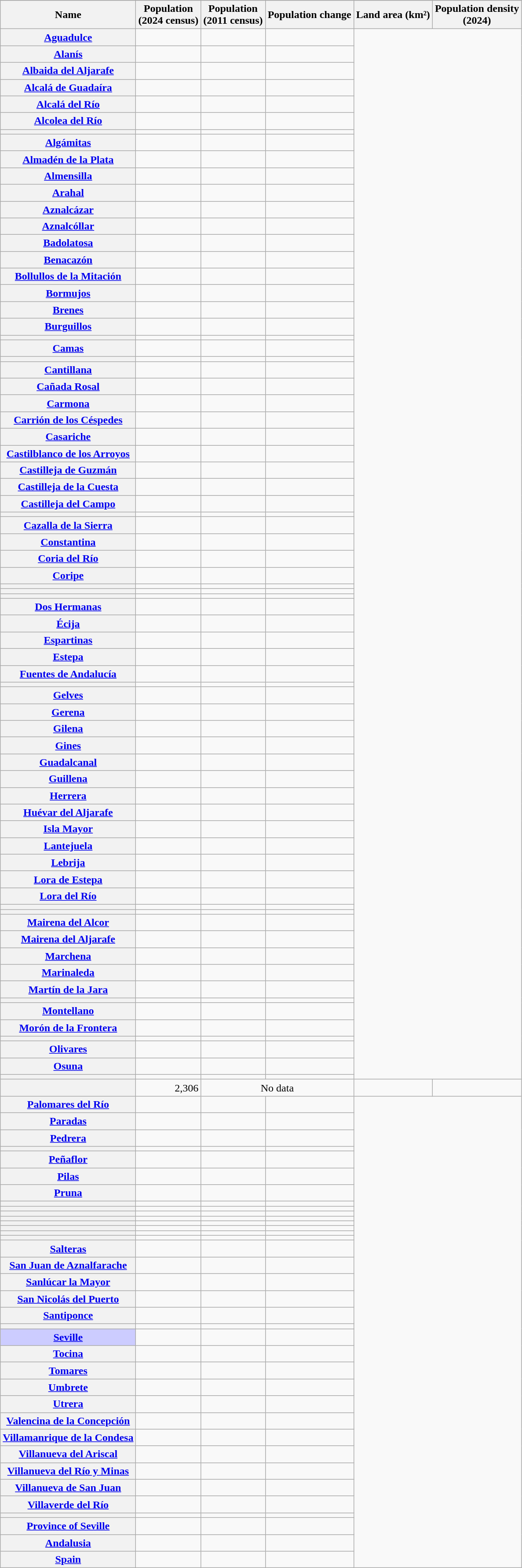<table class="wikitable sortable sticky-header" style="text-align:right;">
<tr>
</tr>
<tr>
<th scope="col">Name</th>
<th scope="col">Population<br>(2024 census)</th>
<th scope="col">Population<br>(2011 census)</th>
<th scope="col">Population change</th>
<th scope="col" data-sort-type="number">Land area (km²)</th>
<th scope="col" data-sort-type="number">Population density<br>(2024)</th>
</tr>
<tr>
<th scope="row" align="center"><a href='#'>Aguadulce</a></th>
<td></td>
<td></td>
<td></td>
</tr>
<tr>
<th scope="row" align="center"><a href='#'>Alanís</a></th>
<td></td>
<td></td>
<td></td>
</tr>
<tr>
<th scope="row" align="center"><a href='#'>Albaida del Aljarafe</a></th>
<td></td>
<td></td>
<td></td>
</tr>
<tr>
<th scope="row" align="center"><a href='#'>Alcalá de Guadaíra</a></th>
<td></td>
<td></td>
<td></td>
</tr>
<tr>
<th scope="row" align="center"><a href='#'>Alcalá del Río</a></th>
<td></td>
<td></td>
<td></td>
</tr>
<tr>
<th scope="row" align="center"><a href='#'>Alcolea del Río</a></th>
<td></td>
<td></td>
<td></td>
</tr>
<tr>
<th scope="row" align="center"></th>
<td></td>
<td></td>
<td></td>
</tr>
<tr>
<th scope="row" align="center"><a href='#'>Algámitas</a></th>
<td></td>
<td></td>
<td></td>
</tr>
<tr>
<th scope="row" align="center"><a href='#'>Almadén de la Plata</a></th>
<td></td>
<td></td>
<td></td>
</tr>
<tr>
<th scope="row" align="center"><a href='#'>Almensilla</a></th>
<td></td>
<td></td>
<td></td>
</tr>
<tr>
<th scope="row" align="center"><a href='#'>Arahal</a></th>
<td></td>
<td></td>
<td></td>
</tr>
<tr>
<th scope="row" align="center"><a href='#'>Aznalcázar</a></th>
<td></td>
<td></td>
<td></td>
</tr>
<tr>
<th scope="row" align="center"><a href='#'>Aznalcóllar</a></th>
<td></td>
<td></td>
<td></td>
</tr>
<tr>
<th scope="row" align="center"><a href='#'>Badolatosa</a></th>
<td></td>
<td></td>
<td></td>
</tr>
<tr>
<th scope="row" align="center"><a href='#'>Benacazón</a></th>
<td></td>
<td></td>
<td></td>
</tr>
<tr>
<th scope="row" align="center"><a href='#'>Bollullos de la Mitación</a></th>
<td></td>
<td></td>
<td></td>
</tr>
<tr>
<th scope="row" align="center"><a href='#'>Bormujos</a></th>
<td></td>
<td></td>
<td></td>
</tr>
<tr>
<th scope="row" align="center"><a href='#'>Brenes</a></th>
<td></td>
<td></td>
<td></td>
</tr>
<tr>
<th scope="row" align="center"><a href='#'>Burguillos</a></th>
<td></td>
<td></td>
<td></td>
</tr>
<tr>
<th scope="row" align="center"></th>
<td></td>
<td></td>
<td></td>
</tr>
<tr>
<th scope="row" align="center"><a href='#'>Camas</a></th>
<td></td>
<td></td>
<td></td>
</tr>
<tr>
<th scope="row" align="center"></th>
<td></td>
<td></td>
<td></td>
</tr>
<tr>
<th scope="row" align="center"><a href='#'>Cantillana</a></th>
<td></td>
<td></td>
<td></td>
</tr>
<tr>
<th scope="row" align="center"><a href='#'>Cañada Rosal</a></th>
<td></td>
<td></td>
<td></td>
</tr>
<tr>
<th scope="row" align="center"><a href='#'>Carmona</a></th>
<td></td>
<td></td>
<td></td>
</tr>
<tr>
<th scope="row" align="center"><a href='#'>Carrión de los Céspedes</a></th>
<td></td>
<td></td>
<td></td>
</tr>
<tr>
<th scope="row" align="center"><a href='#'>Casariche</a></th>
<td></td>
<td></td>
<td></td>
</tr>
<tr>
<th scope="row" align="center"><a href='#'>Castilblanco de los Arroyos</a></th>
<td></td>
<td></td>
<td></td>
</tr>
<tr>
<th scope="row" align="center"><a href='#'>Castilleja de Guzmán</a></th>
<td></td>
<td></td>
<td></td>
</tr>
<tr>
<th scope="row" align="center"><a href='#'>Castilleja de la Cuesta</a></th>
<td></td>
<td></td>
<td></td>
</tr>
<tr>
<th scope="row" align="center"><a href='#'>Castilleja del Campo</a></th>
<td></td>
<td></td>
<td></td>
</tr>
<tr>
<th scope="row" align="center"></th>
<td></td>
<td></td>
<td></td>
</tr>
<tr>
<th scope="row" align="center"><a href='#'>Cazalla de la Sierra</a></th>
<td></td>
<td></td>
<td></td>
</tr>
<tr>
<th scope="row" align="center"><a href='#'>Constantina</a></th>
<td></td>
<td></td>
<td></td>
</tr>
<tr>
<th scope="row" align="center"><a href='#'>Coria del Río</a></th>
<td></td>
<td></td>
<td></td>
</tr>
<tr>
<th scope="row" align="center"><a href='#'>Coripe</a></th>
<td></td>
<td></td>
<td></td>
</tr>
<tr>
<th scope="row" align="center"></th>
<td></td>
<td></td>
<td></td>
</tr>
<tr>
<th scope="row" align="center"></th>
<td></td>
<td></td>
<td></td>
</tr>
<tr>
<th scope="row" align="center"></th>
<td></td>
<td></td>
<td></td>
</tr>
<tr>
<th scope="row" align="center"><a href='#'>Dos Hermanas</a></th>
<td></td>
<td></td>
<td></td>
</tr>
<tr>
<th scope="row" align="center"><a href='#'>Écija</a></th>
<td></td>
<td></td>
<td></td>
</tr>
<tr>
<th scope="row" align="center"><a href='#'>Espartinas</a></th>
<td></td>
<td></td>
<td></td>
</tr>
<tr>
<th scope="row" align="center"><a href='#'>Estepa</a></th>
<td></td>
<td></td>
<td></td>
</tr>
<tr>
<th scope="row" align="center"><a href='#'>Fuentes de Andalucía</a></th>
<td></td>
<td></td>
<td></td>
</tr>
<tr>
<th scope="row" align="center"></th>
<td></td>
<td></td>
<td></td>
</tr>
<tr>
<th scope="row" align="center"><a href='#'>Gelves</a></th>
<td></td>
<td></td>
<td></td>
</tr>
<tr>
<th scope="row" align="center"><a href='#'>Gerena</a></th>
<td></td>
<td></td>
<td></td>
</tr>
<tr>
<th scope="row" align="center"><a href='#'>Gilena</a></th>
<td></td>
<td></td>
<td></td>
</tr>
<tr>
<th scope="row" align="center"><a href='#'>Gines</a></th>
<td></td>
<td></td>
<td></td>
</tr>
<tr>
<th scope="row" align="center"><a href='#'>Guadalcanal</a></th>
<td></td>
<td></td>
<td></td>
</tr>
<tr>
<th scope="row" align="center"><a href='#'>Guillena</a></th>
<td></td>
<td></td>
<td></td>
</tr>
<tr>
<th scope="row" align="center"><a href='#'>Herrera</a></th>
<td></td>
<td></td>
<td></td>
</tr>
<tr>
<th scope="row" align="center"><a href='#'>Huévar del Aljarafe</a></th>
<td></td>
<td></td>
<td></td>
</tr>
<tr>
<th scope="row" align="center"><a href='#'>Isla Mayor</a></th>
<td></td>
<td></td>
<td></td>
</tr>
<tr>
<th scope="row" align="center"><a href='#'>Lantejuela</a></th>
<td></td>
<td></td>
<td></td>
</tr>
<tr>
<th scope="row" align="center"><a href='#'>Lebrija</a></th>
<td></td>
<td></td>
<td></td>
</tr>
<tr>
<th scope="row" align="center"><a href='#'>Lora de Estepa</a></th>
<td></td>
<td></td>
<td></td>
</tr>
<tr>
<th scope="row" align="center"><a href='#'>Lora del Río</a></th>
<td></td>
<td></td>
<td></td>
</tr>
<tr>
<th scope="row" align="center"></th>
<td></td>
<td></td>
<td></td>
</tr>
<tr>
<th scope="row" align="center"></th>
<td></td>
<td></td>
<td></td>
</tr>
<tr>
<th scope="row" align="center"><a href='#'>Mairena del Alcor</a></th>
<td></td>
<td></td>
<td></td>
</tr>
<tr>
<th scope="row" align="center"><a href='#'>Mairena del Aljarafe</a></th>
<td></td>
<td></td>
<td></td>
</tr>
<tr>
<th scope="row" align="center"><a href='#'>Marchena</a></th>
<td></td>
<td></td>
<td></td>
</tr>
<tr>
<th scope="row" align="center"><a href='#'>Marinaleda</a></th>
<td></td>
<td></td>
<td></td>
</tr>
<tr>
<th scope="row" align="center"><a href='#'>Martín de la Jara</a></th>
<td></td>
<td></td>
<td></td>
</tr>
<tr>
<th scope="row" align="center"></th>
<td></td>
<td></td>
<td></td>
</tr>
<tr>
<th scope="row" align="center"><a href='#'>Montellano</a></th>
<td></td>
<td></td>
<td></td>
</tr>
<tr>
<th scope="row" align="center"><a href='#'>Morón de la Frontera</a></th>
<td></td>
<td></td>
<td></td>
</tr>
<tr>
<th scope="row" align="center"></th>
<td></td>
<td></td>
<td></td>
</tr>
<tr>
<th scope="row" align="center"><a href='#'>Olivares</a></th>
<td></td>
<td></td>
<td></td>
</tr>
<tr>
<th scope="row" align="center"><a href='#'>Osuna</a></th>
<td></td>
<td></td>
<td></td>
</tr>
<tr>
<th scope="row" align="center"></th>
<td></td>
<td></td>
<td></td>
</tr>
<tr>
<th scope="row" align="center"></th>
<td align="right">2,306</td>
<td colspan=2 align="center">No data</td>
<td></td>
<td></td>
</tr>
<tr>
<th scope="row" align="center"><a href='#'>Palomares del Río</a></th>
<td></td>
<td></td>
<td></td>
</tr>
<tr>
<th scope="row" align="center"><a href='#'>Paradas</a></th>
<td></td>
<td></td>
<td></td>
</tr>
<tr>
<th scope="row" align="center"><a href='#'>Pedrera</a></th>
<td></td>
<td></td>
<td></td>
</tr>
<tr>
<th scope="row" align="center"></th>
<td></td>
<td></td>
<td></td>
</tr>
<tr>
<th scope="row" align="center"><a href='#'>Peñaflor</a></th>
<td></td>
<td></td>
<td></td>
</tr>
<tr>
<th scope="row" align="center"><a href='#'>Pilas</a></th>
<td></td>
<td></td>
<td></td>
</tr>
<tr>
<th scope="row" align="center"><a href='#'>Pruna</a></th>
<td></td>
<td></td>
<td></td>
</tr>
<tr>
<th scope="row" align="center"></th>
<td></td>
<td></td>
<td></td>
</tr>
<tr>
<th scope="row" align="center"></th>
<td></td>
<td></td>
<td></td>
</tr>
<tr>
<th scope="row" align="center"></th>
<td></td>
<td></td>
<td></td>
</tr>
<tr>
<th scope="row" align="center"></th>
<td></td>
<td></td>
<td></td>
</tr>
<tr>
<th scope="row" align="center"></th>
<td></td>
<td></td>
<td></td>
</tr>
<tr>
<th scope="row" align="center"></th>
<td></td>
<td></td>
<td></td>
</tr>
<tr>
<th scope="row" align="center"></th>
<td></td>
<td></td>
<td></td>
</tr>
<tr>
<th scope="row" align="center"></th>
<td></td>
<td></td>
<td></td>
</tr>
<tr>
<th scope="row" align="center"><a href='#'>Salteras</a></th>
<td></td>
<td></td>
<td></td>
</tr>
<tr>
<th scope="row" align="center"><a href='#'>San Juan de Aznalfarache</a></th>
<td></td>
<td></td>
<td></td>
</tr>
<tr>
<th scope="row" align="center"><a href='#'>Sanlúcar la Mayor</a></th>
<td></td>
<td></td>
<td></td>
</tr>
<tr>
<th scope="row" align="center"><a href='#'>San Nicolás del Puerto</a></th>
<td></td>
<td></td>
<td></td>
</tr>
<tr>
<th scope="row" align="center"><a href='#'>Santiponce</a></th>
<td></td>
<td></td>
<td></td>
</tr>
<tr>
<th scope="row" align="center"></th>
<td></td>
<td></td>
<td></td>
</tr>
<tr>
<th scope="row" align="left" style="background:#CCF;"><a href='#'>Seville</a></th>
<td></td>
<td></td>
<td></td>
</tr>
<tr>
<th scope="row" align="center"><a href='#'>Tocina</a></th>
<td></td>
<td></td>
<td></td>
</tr>
<tr>
<th scope="row" align="center"><a href='#'>Tomares</a></th>
<td></td>
<td></td>
<td></td>
</tr>
<tr>
<th scope="row" align="center"><a href='#'>Umbrete</a></th>
<td></td>
<td></td>
<td></td>
</tr>
<tr>
<th scope="row" align="center"><a href='#'>Utrera</a></th>
<td></td>
<td></td>
<td></td>
</tr>
<tr>
<th scope="row" align="center"><a href='#'>Valencina de la Concepción</a></th>
<td></td>
<td></td>
<td></td>
</tr>
<tr>
<th scope="row" align="center"><a href='#'>Villamanrique de la Condesa</a></th>
<td></td>
<td></td>
<td></td>
</tr>
<tr>
<th scope="row" align="center"><a href='#'>Villanueva del Ariscal</a></th>
<td></td>
<td></td>
<td></td>
</tr>
<tr>
<th scope="row" align="center"><a href='#'>Villanueva del Río y Minas</a></th>
<td></td>
<td></td>
<td></td>
</tr>
<tr>
<th scope="row" align="center"><a href='#'>Villanueva de San Juan</a></th>
<td></td>
<td></td>
<td></td>
</tr>
<tr>
<th scope="row" align="center"><a href='#'>Villaverde del Río</a></th>
<td></td>
<td></td>
<td></td>
</tr>
<tr>
<th scope="row" align="center"></th>
<td></td>
<td></td>
<td></td>
</tr>
<tr class="sortbottom" style="text-align:center;" style="background: #f2f2f2;">
<th scope="row" align="center"><strong><a href='#'>Province of Seville</a></strong></th>
<td></td>
<td><strong></strong></td>
<td align="right"><strong></strong></td>
</tr>
<tr class="sortbottom" style="text-align:center;" style="background: #f2f2f2;">
<th scope="row" align="center"><strong><a href='#'>Andalusia</a></strong></th>
<td></td>
<td><strong></strong></td>
<td align="right"><strong></strong></td>
</tr>
<tr class="sortbottom" style="text-align:center;" style="background: #f2f2f2;">
<th scope="row" align="center"><strong><a href='#'>Spain</a></strong></th>
<td></td>
<td><strong></strong></td>
<td align="right"><strong></strong></td>
</tr>
</table>
